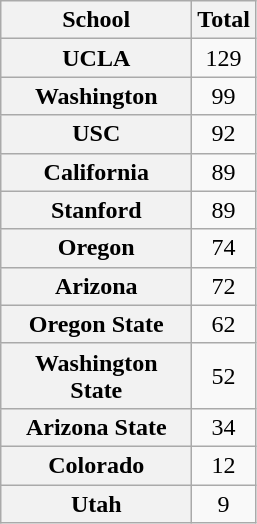<table class="wikitable sortable">
<tr>
<th>School</th>
<th>Total</th>
</tr>
<tr>
<th width="75">UCLA</th>
<td align=center>129</td>
</tr>
<tr>
<th width="75">Washington</th>
<td align=center>99</td>
</tr>
<tr>
<th width="75">USC</th>
<td align="center">92</td>
</tr>
<tr>
<th width="75">California</th>
<td align="center">89</td>
</tr>
<tr>
<th width="75">Stanford</th>
<td align=center>89</td>
</tr>
<tr>
<th width="75">Oregon</th>
<td align=center>74</td>
</tr>
<tr>
<th width="75">Arizona</th>
<td align=center>72</td>
</tr>
<tr>
<th width="75">Oregon State</th>
<td align=center>62</td>
</tr>
<tr>
<th width="120">Washington State</th>
<td align=center>52</td>
</tr>
<tr>
<th width="100">Arizona State</th>
<td align=center>34</td>
</tr>
<tr>
<th width="75">Colorado</th>
<td align=center>12</td>
</tr>
<tr>
<th width="75">Utah</th>
<td align=center>9</td>
</tr>
</table>
